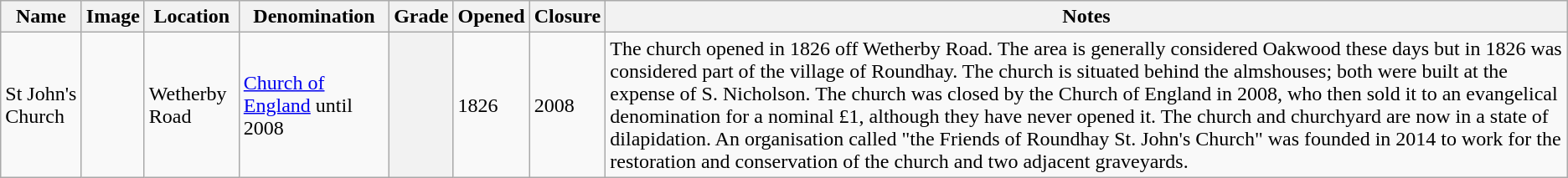<table class="wikitable sortable">
<tr>
<th>Name</th>
<th class="unsortable">Image</th>
<th>Location</th>
<th>Denomination</th>
<th>Grade</th>
<th>Opened</th>
<th>Closure</th>
<th class="unsortable">Notes</th>
</tr>
<tr>
<td>St John's Church</td>
<td></td>
<td>Wetherby Road</td>
<td><a href='#'>Church of England</a> until 2008</td>
<th></th>
<td>1826</td>
<td>2008</td>
<td>The church opened in 1826 off Wetherby Road. The area is generally considered Oakwood these days but in 1826 was considered part of the village of Roundhay. The church is situated behind the almshouses; both were built at the expense of S. Nicholson. The church was closed by the Church of England in 2008, who then sold it to an evangelical denomination for a nominal £1, although they have never opened it. The church and churchyard are now in a state of dilapidation. An organisation called "the Friends of Roundhay St. John's Church" was founded in 2014 to work for the restoration and conservation of the church and two adjacent graveyards.</td>
</tr>
</table>
